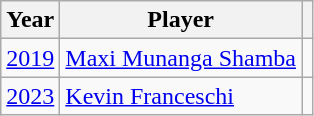<table class="wikitable">
<tr>
<th>Year</th>
<th>Player</th>
<th></th>
</tr>
<tr>
<td align=center><a href='#'>2019</a></td>
<td> <a href='#'>Maxi Munanga Shamba</a></td>
<td align=center></td>
</tr>
<tr>
<td align=center><a href='#'>2023</a></td>
<td> <a href='#'>Kevin Franceschi</a></td>
<td align=center></td>
</tr>
</table>
